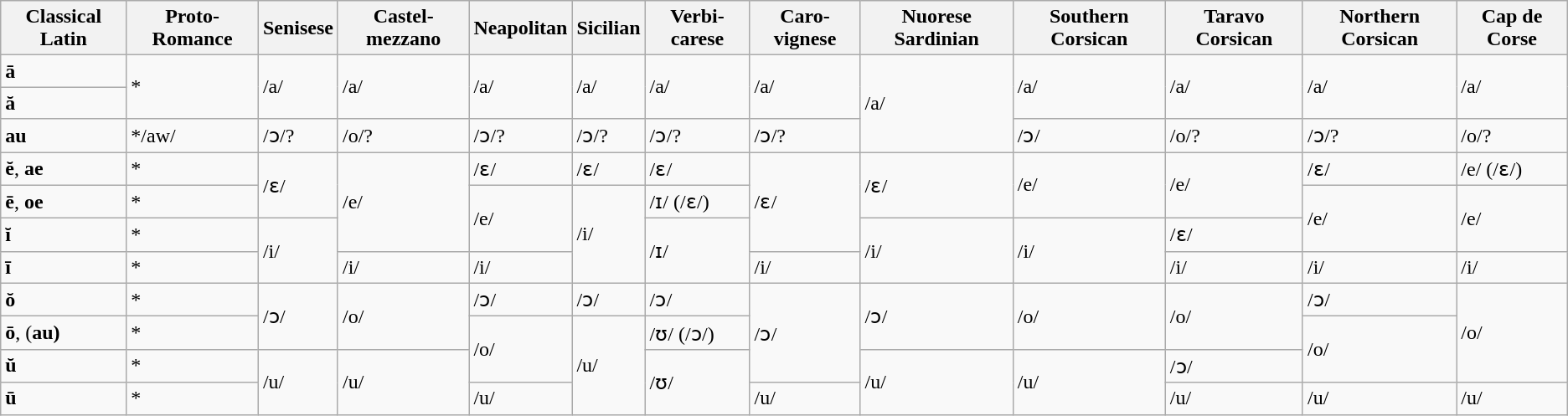<table class="wikitable">
<tr>
<th>Classical Latin</th>
<th>Proto-Romance</th>
<th>Senisese</th>
<th>Castel-mezzano</th>
<th>Neapolitan</th>
<th>Sicilian</th>
<th>Verbi-carese</th>
<th>Caro-vignese</th>
<th>Nuorese Sardinian</th>
<th>Southern Corsican</th>
<th>Taravo Corsican</th>
<th>Northern Corsican</th>
<th>Cap de Corse</th>
</tr>
<tr>
<td><strong>ā</strong></td>
<td rowspan="2">*</td>
<td rowspan="2">/a/</td>
<td rowspan="2">/a/</td>
<td rowspan="2">/a/</td>
<td rowspan="2">/a/</td>
<td rowspan="2">/a/</td>
<td rowspan="2">/a/</td>
<td rowspan="3">/a/</td>
<td rowspan="2">/a/</td>
<td rowspan="2">/a/</td>
<td rowspan="2">/a/</td>
<td rowspan="2">/a/</td>
</tr>
<tr>
<td><strong>ă</strong></td>
</tr>
<tr>
<td><strong>au</strong></td>
<td>*/aw/</td>
<td>/ɔ/?</td>
<td>/o/?</td>
<td>/ɔ/?</td>
<td>/ɔ/?</td>
<td>/ɔ/?</td>
<td>/ɔ/?</td>
<td>/ɔ/</td>
<td>/o/?</td>
<td>/ɔ/?</td>
<td>/o/?</td>
</tr>
<tr>
<td><strong>ĕ</strong>, <strong>ae</strong></td>
<td>*</td>
<td rowspan="2">/ɛ/</td>
<td rowspan="3">/e/</td>
<td>/ɛ/</td>
<td>/ɛ/</td>
<td>/ɛ/</td>
<td rowspan="3">/ɛ/</td>
<td rowspan="2">/ɛ/</td>
<td rowspan="2">/e/</td>
<td rowspan="2">/e/</td>
<td>/ɛ/</td>
<td>/e/ (/ɛ/)</td>
</tr>
<tr>
<td><strong>ē</strong>, <strong>oe</strong></td>
<td>*</td>
<td rowspan="2">/e/</td>
<td rowspan="3">/i/</td>
<td>/ɪ/ (/ɛ/)</td>
<td rowspan="2">/e/</td>
<td rowspan="2">/e/</td>
</tr>
<tr>
<td><strong>ĭ</strong></td>
<td>*</td>
<td rowspan="2">/i/</td>
<td rowspan="2">/ɪ/</td>
<td rowspan="2">/i/</td>
<td rowspan="2">/i/</td>
<td>/ɛ/</td>
</tr>
<tr>
<td><strong>ī</strong></td>
<td>*</td>
<td>/i/</td>
<td>/i/</td>
<td>/i/</td>
<td>/i/</td>
<td>/i/</td>
<td>/i/</td>
</tr>
<tr>
<td><strong>ŏ</strong></td>
<td>*</td>
<td rowspan="2">/ɔ/</td>
<td rowspan="2">/o/</td>
<td>/ɔ/</td>
<td>/ɔ/</td>
<td>/ɔ/</td>
<td rowspan="3">/ɔ/</td>
<td rowspan="2">/ɔ/</td>
<td rowspan="2">/o/</td>
<td rowspan="2">/o/</td>
<td>/ɔ/</td>
<td rowspan="3">/o/</td>
</tr>
<tr>
<td><strong>ō</strong>, (<strong>au)</strong></td>
<td>*</td>
<td rowspan="2">/o/</td>
<td rowspan="3">/u/</td>
<td>/ʊ/ (/ɔ/)</td>
<td rowspan="2">/o/</td>
</tr>
<tr>
<td><strong>ŭ</strong></td>
<td>*</td>
<td rowspan="2">/u/</td>
<td rowspan="2">/u/</td>
<td rowspan="2">/ʊ/</td>
<td rowspan="2">/u/</td>
<td rowspan="2">/u/</td>
<td>/ɔ/</td>
</tr>
<tr>
<td><strong>ū</strong></td>
<td>*</td>
<td>/u/</td>
<td>/u/</td>
<td>/u/</td>
<td>/u/</td>
<td>/u/</td>
</tr>
</table>
